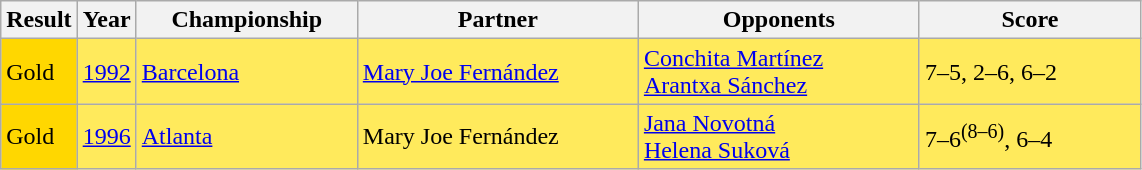<table class="sortable wikitable">
<tr>
<th>Result</th>
<th>Year</th>
<th style="width:140px">Championship</th>
<th style="width:180px">Partner</th>
<th style="width:180px">Opponents</th>
<th style="width:140px"  class="unsortable">Score</th>
</tr>
<tr bgcolor="#ffea5c">
<td bgcolor=gold>Gold</td>
<td><a href='#'>1992</a></td>
<td><a href='#'>Barcelona</a></td>
<td> <a href='#'>Mary Joe Fernández</a></td>
<td> <a href='#'>Conchita Martínez</a><br> <a href='#'>Arantxa Sánchez</a></td>
<td>7–5, 2–6, 6–2</td>
</tr>
<tr bgcolor="#ffea5c">
<td bgcolor=gold>Gold</td>
<td><a href='#'>1996</a></td>
<td><a href='#'>Atlanta</a></td>
<td> Mary Joe Fernández</td>
<td> <a href='#'>Jana Novotná</a><br> <a href='#'>Helena Suková</a></td>
<td>7–6<sup>(8–6)</sup>, 6–4</td>
</tr>
</table>
